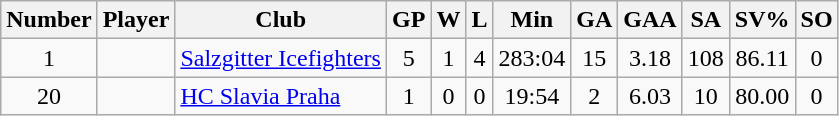<table class="wikitable sortable" style="text-align: center;">
<tr>
<th>Number</th>
<th>Player</th>
<th>Club</th>
<th>GP</th>
<th>W</th>
<th>L</th>
<th>Min</th>
<th>GA</th>
<th>GAA</th>
<th>SA</th>
<th>SV%</th>
<th>SO</th>
</tr>
<tr>
<td>1</td>
<td align=left></td>
<td align=left> <a href='#'>Salzgitter Icefighters</a></td>
<td>5</td>
<td>1</td>
<td>4</td>
<td>283:04</td>
<td>15</td>
<td>3.18</td>
<td>108</td>
<td>86.11</td>
<td>0</td>
</tr>
<tr>
<td>20</td>
<td align=left></td>
<td align=left> <a href='#'>HC Slavia Praha</a></td>
<td>1</td>
<td>0</td>
<td>0</td>
<td>19:54</td>
<td>2</td>
<td>6.03</td>
<td>10</td>
<td>80.00</td>
<td>0</td>
</tr>
</table>
